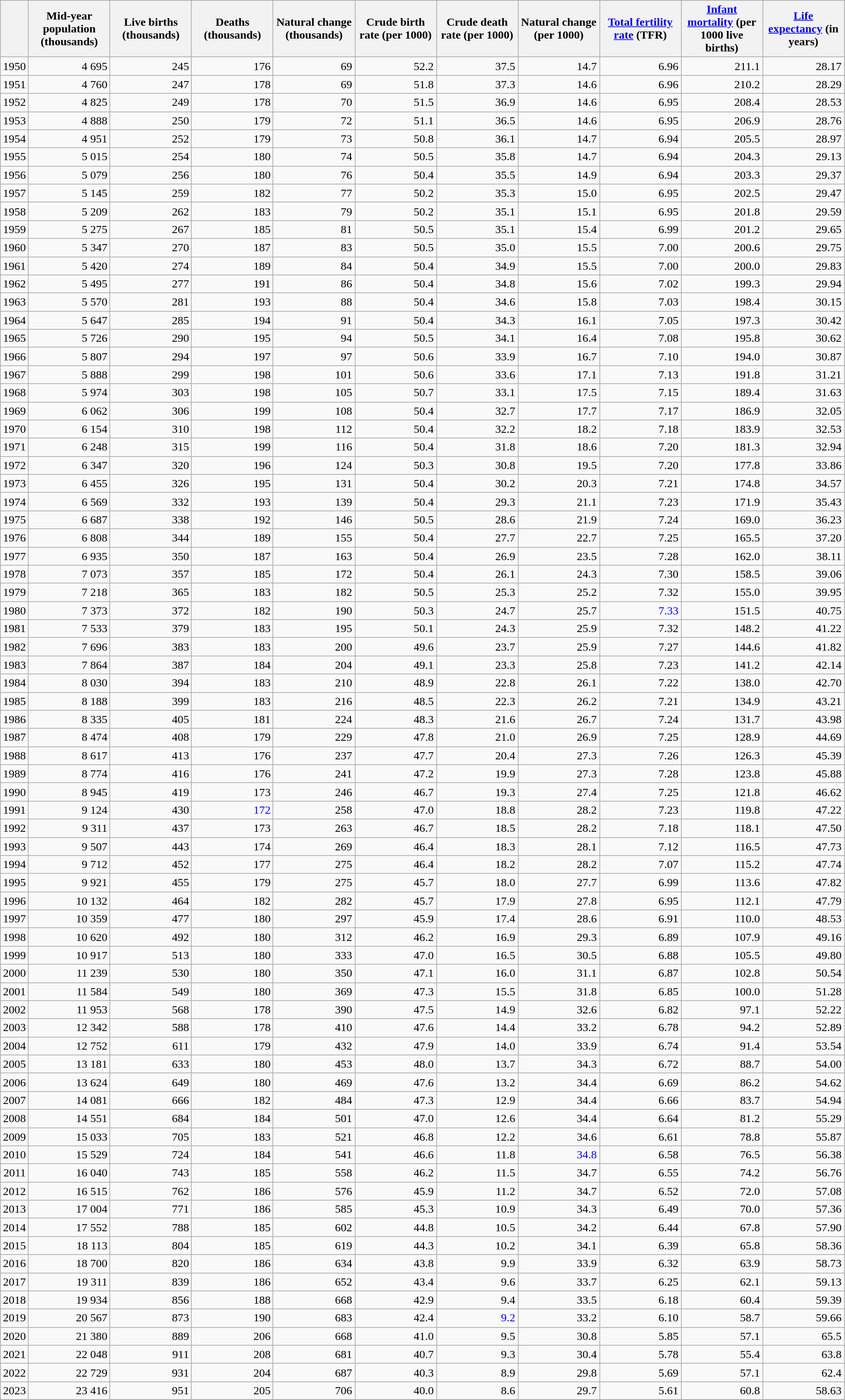<table class="wikitable sortable" style="text-align:right">
<tr>
<th></th>
<th style="width:80pt;">Mid-year population (thousands)</th>
<th style="width:80pt;">Live births (thousands)</th>
<th style="width:80pt;">Deaths (thousands)</th>
<th style="width:80pt;">Natural change (thousands)</th>
<th style="width:80pt;">Crude birth rate (per 1000)</th>
<th style="width:80pt;">Crude death rate (per 1000)</th>
<th style="width:80pt;">Natural change (per 1000)</th>
<th style="width:80pt;"><a href='#'>Total fertility rate</a> (TFR)</th>
<th style="width:80pt;"><a href='#'>Infant mortality</a> (per 1000 live births)</th>
<th style="width:80pt;"><a href='#'>Life expectancy</a> (in years)</th>
</tr>
<tr>
<td>1950</td>
<td>4 695</td>
<td>   245</td>
<td>   176</td>
<td>   69</td>
<td>52.2</td>
<td>37.5</td>
<td>14.7</td>
<td>6.96</td>
<td>211.1</td>
<td>28.17</td>
</tr>
<tr>
<td>1951</td>
<td>  4 760</td>
<td>  247</td>
<td>  178</td>
<td>  69</td>
<td>51.8</td>
<td>37.3</td>
<td>14.6</td>
<td>6.96</td>
<td>210.2</td>
<td>28.29</td>
</tr>
<tr>
<td>1952</td>
<td>  4 825</td>
<td>  249</td>
<td>  178</td>
<td>  70</td>
<td>51.5</td>
<td>36.9</td>
<td>14.6</td>
<td>6.95</td>
<td>208.4</td>
<td>28.53</td>
</tr>
<tr>
<td>1953</td>
<td>  4 888</td>
<td>  250</td>
<td>  179</td>
<td>  72</td>
<td>51.1</td>
<td>36.5</td>
<td>14.6</td>
<td>6.95</td>
<td>206.9</td>
<td>28.76</td>
</tr>
<tr>
<td>1954</td>
<td>  4 951</td>
<td>  252</td>
<td>  179</td>
<td>  73</td>
<td>50.8</td>
<td>36.1</td>
<td>14.7</td>
<td>6.94</td>
<td>205.5</td>
<td>28.97</td>
</tr>
<tr>
<td>1955</td>
<td>  5 015</td>
<td>  254</td>
<td>  180</td>
<td>  74</td>
<td>50.5</td>
<td>35.8</td>
<td>14.7</td>
<td>6.94</td>
<td>204.3</td>
<td>29.13</td>
</tr>
<tr>
<td>1956</td>
<td>  5 079</td>
<td>  256</td>
<td>  180</td>
<td>  76</td>
<td>50.4</td>
<td>35.5</td>
<td>14.9</td>
<td>6.94</td>
<td>203.3</td>
<td>29.37</td>
</tr>
<tr>
<td>1957</td>
<td>  5 145</td>
<td>  259</td>
<td>  182</td>
<td>  77</td>
<td>50.2</td>
<td>35.3</td>
<td>15.0</td>
<td>6.95</td>
<td>202.5</td>
<td>29.47</td>
</tr>
<tr>
<td>1958</td>
<td>  5 209</td>
<td>  262</td>
<td>  183</td>
<td>  79</td>
<td>50.2</td>
<td>35.1</td>
<td>15.1</td>
<td>6.95</td>
<td>201.8</td>
<td>29.59</td>
</tr>
<tr>
<td>1959</td>
<td>  5 275</td>
<td>  267</td>
<td>  185</td>
<td>  81</td>
<td>50.5</td>
<td>35.1</td>
<td>15.4</td>
<td>6.99</td>
<td>201.2</td>
<td>29.65</td>
</tr>
<tr>
<td>1960</td>
<td>  5 347</td>
<td>  270</td>
<td>  187</td>
<td>  83</td>
<td>50.5</td>
<td>35.0</td>
<td>15.5</td>
<td>7.00</td>
<td>200.6</td>
<td>29.75</td>
</tr>
<tr>
<td>1961</td>
<td>  5 420</td>
<td>  274</td>
<td>  189</td>
<td>  84</td>
<td>50.4</td>
<td>34.9</td>
<td>15.5</td>
<td>7.00</td>
<td>200.0</td>
<td>29.83</td>
</tr>
<tr>
<td>1962</td>
<td>  5 495</td>
<td>  277</td>
<td>  191</td>
<td>  86</td>
<td>50.4</td>
<td>34.8</td>
<td>15.6</td>
<td>7.02</td>
<td>199.3</td>
<td>29.94</td>
</tr>
<tr>
<td>1963</td>
<td>  5 570</td>
<td>  281</td>
<td>  193</td>
<td>  88</td>
<td>50.4</td>
<td>34.6</td>
<td>15.8</td>
<td>7.03</td>
<td>198.4</td>
<td>30.15</td>
</tr>
<tr>
<td>1964</td>
<td>  5 647</td>
<td>  285</td>
<td>  194</td>
<td>  91</td>
<td>50.4</td>
<td>34.3</td>
<td>16.1</td>
<td>7.05</td>
<td>197.3</td>
<td>30.42</td>
</tr>
<tr>
<td>1965</td>
<td>  5 726</td>
<td>  290</td>
<td>  195</td>
<td>  94</td>
<td>50.5</td>
<td>34.1</td>
<td>16.4</td>
<td>7.08</td>
<td>195.8</td>
<td>30.62</td>
</tr>
<tr>
<td>1966</td>
<td>  5 807</td>
<td>  294</td>
<td>  197</td>
<td>  97</td>
<td>50.6</td>
<td>33.9</td>
<td>16.7</td>
<td>7.10</td>
<td>194.0</td>
<td>30.87</td>
</tr>
<tr>
<td>1967</td>
<td>  5 888</td>
<td>  299</td>
<td>  198</td>
<td>  101</td>
<td>50.6</td>
<td>33.6</td>
<td>17.1</td>
<td>7.13</td>
<td>191.8</td>
<td>31.21</td>
</tr>
<tr>
<td>1968</td>
<td>  5 974</td>
<td>  303</td>
<td>  198</td>
<td>  105</td>
<td>50.7</td>
<td>33.1</td>
<td>17.5</td>
<td>7.15</td>
<td>189.4</td>
<td>31.63</td>
</tr>
<tr>
<td>1969</td>
<td>  6 062</td>
<td>  306</td>
<td>  199</td>
<td>  108</td>
<td>50.4</td>
<td>32.7</td>
<td>17.7</td>
<td>7.17</td>
<td>186.9</td>
<td>32.05</td>
</tr>
<tr>
<td>1970</td>
<td>  6 154</td>
<td>  310</td>
<td>  198</td>
<td>  112</td>
<td>50.4</td>
<td>32.2</td>
<td>18.2</td>
<td>7.18</td>
<td>183.9</td>
<td>32.53</td>
</tr>
<tr>
<td>1971</td>
<td>  6 248</td>
<td>  315</td>
<td>  199</td>
<td>  116</td>
<td>50.4</td>
<td>31.8</td>
<td>18.6</td>
<td>7.20</td>
<td>181.3</td>
<td>32.94</td>
</tr>
<tr>
<td>1972</td>
<td>  6 347</td>
<td>  320</td>
<td>  196</td>
<td>  124</td>
<td>50.3</td>
<td>30.8</td>
<td>19.5</td>
<td>7.20</td>
<td>177.8</td>
<td>33.86</td>
</tr>
<tr>
<td>1973</td>
<td>  6 455</td>
<td>  326</td>
<td>  195</td>
<td>  131</td>
<td>50.4</td>
<td>30.2</td>
<td>20.3</td>
<td>7.21</td>
<td>174.8</td>
<td>34.57</td>
</tr>
<tr>
<td>1974</td>
<td>  6 569</td>
<td>  332</td>
<td>  193</td>
<td>  139</td>
<td>50.4</td>
<td>29.3</td>
<td>21.1</td>
<td>7.23</td>
<td>171.9</td>
<td>35.43</td>
</tr>
<tr>
<td>1975</td>
<td>  6 687</td>
<td>  338</td>
<td>  192</td>
<td>  146</td>
<td>50.5</td>
<td>28.6</td>
<td>21.9</td>
<td>7.24</td>
<td>169.0</td>
<td>36.23</td>
</tr>
<tr>
<td>1976</td>
<td>  6 808</td>
<td>  344</td>
<td>  189</td>
<td>  155</td>
<td>50.4</td>
<td>27.7</td>
<td>22.7</td>
<td>7.25</td>
<td>165.5</td>
<td>37.20</td>
</tr>
<tr>
<td>1977</td>
<td>  6 935</td>
<td>  350</td>
<td>  187</td>
<td>  163</td>
<td>50.4</td>
<td>26.9</td>
<td>23.5</td>
<td>7.28</td>
<td>162.0</td>
<td>38.11</td>
</tr>
<tr>
<td>1978</td>
<td>  7 073</td>
<td>  357</td>
<td>  185</td>
<td>  172</td>
<td>50.4</td>
<td>26.1</td>
<td>24.3</td>
<td>7.30</td>
<td>158.5</td>
<td>39.06</td>
</tr>
<tr>
<td>1979</td>
<td>  7 218</td>
<td>  365</td>
<td>  183</td>
<td>  182</td>
<td>50.5</td>
<td>25.3</td>
<td>25.2</td>
<td>7.32</td>
<td>155.0</td>
<td>39.95</td>
</tr>
<tr>
<td>1980</td>
<td>  7 373</td>
<td>  372</td>
<td>  182</td>
<td>  190</td>
<td>50.3</td>
<td>24.7</td>
<td>25.7</td>
<td style="color:blue">7.33</td>
<td>151.5</td>
<td>40.75</td>
</tr>
<tr>
<td>1981</td>
<td>  7 533</td>
<td>  379</td>
<td>  183</td>
<td>  195</td>
<td>50.1</td>
<td>24.3</td>
<td>25.9</td>
<td>7.32</td>
<td>148.2</td>
<td>41.22</td>
</tr>
<tr>
<td>1982</td>
<td>  7 696</td>
<td>  383</td>
<td>  183</td>
<td>  200</td>
<td>49.6</td>
<td>23.7</td>
<td>25.9</td>
<td>7.27</td>
<td>144.6</td>
<td>41.82</td>
</tr>
<tr>
<td>1983</td>
<td>  7 864</td>
<td>  387</td>
<td>  184</td>
<td>  204</td>
<td>49.1</td>
<td>23.3</td>
<td>25.8</td>
<td>7.23</td>
<td>141.2</td>
<td>42.14</td>
</tr>
<tr>
<td>1984</td>
<td>  8 030</td>
<td>  394</td>
<td>  183</td>
<td>  210</td>
<td>48.9</td>
<td>22.8</td>
<td>26.1</td>
<td>7.22</td>
<td>138.0</td>
<td>42.70</td>
</tr>
<tr>
<td>1985</td>
<td>  8 188</td>
<td>  399</td>
<td>  183</td>
<td>  216</td>
<td>48.5</td>
<td>22.3</td>
<td>26.2</td>
<td>7.21</td>
<td>134.9</td>
<td>43.21</td>
</tr>
<tr>
<td>1986</td>
<td>  8 335</td>
<td>  405</td>
<td>  181</td>
<td>  224</td>
<td>48.3</td>
<td>21.6</td>
<td>26.7</td>
<td>7.24</td>
<td>131.7</td>
<td>43.98</td>
</tr>
<tr>
<td>1987</td>
<td>  8 474</td>
<td>  408</td>
<td>  179</td>
<td>  229</td>
<td>47.8</td>
<td>21.0</td>
<td>26.9</td>
<td>7.25</td>
<td>128.9</td>
<td>44.69</td>
</tr>
<tr>
<td>1988</td>
<td>  8 617</td>
<td>  413</td>
<td>  176</td>
<td>  237</td>
<td>47.7</td>
<td>20.4</td>
<td>27.3</td>
<td>7.26</td>
<td>126.3</td>
<td>45.39</td>
</tr>
<tr>
<td>1989</td>
<td>  8 774</td>
<td>  416</td>
<td>  176</td>
<td>  241</td>
<td>47.2</td>
<td>19.9</td>
<td>27.3</td>
<td>7.28</td>
<td>123.8</td>
<td>45.88</td>
</tr>
<tr>
<td>1990</td>
<td>  8 945</td>
<td>  419</td>
<td>  173</td>
<td>  246</td>
<td>46.7</td>
<td>19.3</td>
<td>27.4</td>
<td>7.25</td>
<td>121.8</td>
<td>46.62</td>
</tr>
<tr>
<td>1991</td>
<td>  9 124</td>
<td>  430</td>
<td style="color:blue">  172</td>
<td>  258</td>
<td>47.0</td>
<td>18.8</td>
<td>28.2</td>
<td>7.23</td>
<td>119.8</td>
<td>47.22</td>
</tr>
<tr>
<td>1992</td>
<td>  9 311</td>
<td>  437</td>
<td>  173</td>
<td>  263</td>
<td>46.7</td>
<td>18.5</td>
<td>28.2</td>
<td>7.18</td>
<td>118.1</td>
<td>47.50</td>
</tr>
<tr>
<td>1993</td>
<td>  9 507</td>
<td>  443</td>
<td>  174</td>
<td>  269</td>
<td>46.4</td>
<td>18.3</td>
<td>28.1</td>
<td>7.12</td>
<td>116.5</td>
<td>47.73</td>
</tr>
<tr>
<td>1994</td>
<td>  9 712</td>
<td>  452</td>
<td>  177</td>
<td>  275</td>
<td>46.4</td>
<td>18.2</td>
<td>28.2</td>
<td>7.07</td>
<td>115.2</td>
<td>47.74</td>
</tr>
<tr>
<td>1995</td>
<td>  9 921</td>
<td>  455</td>
<td>  179</td>
<td>  275</td>
<td>45.7</td>
<td>18.0</td>
<td>27.7</td>
<td>6.99</td>
<td>113.6</td>
<td>47.82</td>
</tr>
<tr>
<td>1996</td>
<td>  10 132</td>
<td>  464</td>
<td>  182</td>
<td>  282</td>
<td>45.7</td>
<td>17.9</td>
<td>27.8</td>
<td>6.95</td>
<td>112.1</td>
<td>47.79</td>
</tr>
<tr>
<td>1997</td>
<td>  10 359</td>
<td>  477</td>
<td>  180</td>
<td>  297</td>
<td>45.9</td>
<td>17.4</td>
<td>28.6</td>
<td>6.91</td>
<td>110.0</td>
<td>48.53</td>
</tr>
<tr>
<td>1998</td>
<td>  10 620</td>
<td>  492</td>
<td>  180</td>
<td>  312</td>
<td>46.2</td>
<td>16.9</td>
<td>29.3</td>
<td>6.89</td>
<td>107.9</td>
<td>49.16</td>
</tr>
<tr>
<td>1999</td>
<td>  10 917</td>
<td>  513</td>
<td>  180</td>
<td>  333</td>
<td>47.0</td>
<td>16.5</td>
<td>30.5</td>
<td>6.88</td>
<td>105.5</td>
<td>49.80</td>
</tr>
<tr>
<td>2000</td>
<td>  11 239</td>
<td>  530</td>
<td>  180</td>
<td>  350</td>
<td>47.1</td>
<td>16.0</td>
<td>31.1</td>
<td>6.87</td>
<td>102.8</td>
<td>50.54</td>
</tr>
<tr>
<td>2001</td>
<td>  11 584</td>
<td>  549</td>
<td>  180</td>
<td>  369</td>
<td>47.3</td>
<td>15.5</td>
<td>31.8</td>
<td>6.85</td>
<td>100.0</td>
<td>51.28</td>
</tr>
<tr>
<td>2002</td>
<td>  11 953</td>
<td>  568</td>
<td>  178</td>
<td>  390</td>
<td>47.5</td>
<td>14.9</td>
<td>32.6</td>
<td>6.82</td>
<td>97.1</td>
<td>52.22</td>
</tr>
<tr>
<td>2003</td>
<td>  12 342</td>
<td>  588</td>
<td>  178</td>
<td>  410</td>
<td>47.6</td>
<td>14.4</td>
<td>33.2</td>
<td>6.78</td>
<td>94.2</td>
<td>52.89</td>
</tr>
<tr>
<td>2004</td>
<td>  12 752</td>
<td>  611</td>
<td>  179</td>
<td>  432</td>
<td>47.9</td>
<td>14.0</td>
<td>33.9</td>
<td>6.74</td>
<td>91.4</td>
<td>53.54</td>
</tr>
<tr>
<td>2005</td>
<td>  13 181</td>
<td>  633</td>
<td>  180</td>
<td>  453</td>
<td>48.0</td>
<td>13.7</td>
<td>34.3</td>
<td>6.72</td>
<td>88.7</td>
<td>54.00</td>
</tr>
<tr>
<td>2006</td>
<td>  13 624</td>
<td>  649</td>
<td>  180</td>
<td>  469</td>
<td>47.6</td>
<td>13.2</td>
<td>34.4</td>
<td>6.69</td>
<td>86.2</td>
<td>54.62</td>
</tr>
<tr>
<td>2007</td>
<td>  14 081</td>
<td>  666</td>
<td>  182</td>
<td>  484</td>
<td>47.3</td>
<td>12.9</td>
<td>34.4</td>
<td>6.66</td>
<td>83.7</td>
<td>54.94</td>
</tr>
<tr>
<td>2008</td>
<td>  14 551</td>
<td>  684</td>
<td>  184</td>
<td>  501</td>
<td>47.0</td>
<td>12.6</td>
<td>34.4</td>
<td>6.64</td>
<td>81.2</td>
<td>55.29</td>
</tr>
<tr>
<td>2009</td>
<td>  15 033</td>
<td>  705</td>
<td>  183</td>
<td>  521</td>
<td>46.8</td>
<td>12.2</td>
<td>34.6</td>
<td>6.61</td>
<td>78.8</td>
<td>55.87</td>
</tr>
<tr>
<td>2010</td>
<td>  15 529</td>
<td>  724</td>
<td>  184</td>
<td>  541</td>
<td>46.6</td>
<td>11.8</td>
<td style="color:blue">34.8</td>
<td>6.58</td>
<td>76.5</td>
<td>56.38</td>
</tr>
<tr>
<td>2011</td>
<td>  16 040</td>
<td>  743</td>
<td>  185</td>
<td>  558</td>
<td>46.2</td>
<td>11.5</td>
<td>34.7</td>
<td>6.55</td>
<td>74.2</td>
<td>56.76</td>
</tr>
<tr>
<td>2012</td>
<td>  16 515</td>
<td>  762</td>
<td>  186</td>
<td>  576</td>
<td>45.9</td>
<td>11.2</td>
<td>34.7</td>
<td>6.52</td>
<td>72.0</td>
<td>57.08</td>
</tr>
<tr>
<td>2013</td>
<td>  17 004</td>
<td>  771</td>
<td>  186</td>
<td>  585</td>
<td>45.3</td>
<td>10.9</td>
<td>34.3</td>
<td>6.49</td>
<td>70.0</td>
<td>57.36</td>
</tr>
<tr>
<td>2014</td>
<td>  17 552</td>
<td>  788</td>
<td>  185</td>
<td>  602</td>
<td>44.8</td>
<td>10.5</td>
<td>34.2</td>
<td>6.44</td>
<td>67.8</td>
<td>57.90</td>
</tr>
<tr>
<td>2015</td>
<td>  18 113</td>
<td>  804</td>
<td>  185</td>
<td>  619</td>
<td>44.3</td>
<td>10.2</td>
<td>34.1</td>
<td>6.39</td>
<td>65.8</td>
<td>58.36</td>
</tr>
<tr>
<td>2016</td>
<td>  18 700</td>
<td>  820</td>
<td>  186</td>
<td>  634</td>
<td>43.8</td>
<td>9.9</td>
<td>33.9</td>
<td>6.32</td>
<td>63.9</td>
<td>58.73</td>
</tr>
<tr>
<td>2017</td>
<td>  19 311</td>
<td>  839</td>
<td>  186</td>
<td>  652</td>
<td>43.4</td>
<td>9.6</td>
<td>33.7</td>
<td>6.25</td>
<td>62.1</td>
<td>59.13</td>
</tr>
<tr>
<td>2018</td>
<td>  19 934</td>
<td>  856</td>
<td>  188</td>
<td>  668</td>
<td>42.9</td>
<td>9.4</td>
<td>33.5</td>
<td>6.18</td>
<td>60.4</td>
<td>59.39</td>
</tr>
<tr>
<td>2019</td>
<td>  20 567</td>
<td>  873</td>
<td>  190</td>
<td>  683</td>
<td>42.4</td>
<td style="color:blue">9.2</td>
<td>33.2</td>
<td>6.10</td>
<td>58.7</td>
<td>59.66</td>
</tr>
<tr>
<td>2020</td>
<td>  21 380</td>
<td>  889</td>
<td>  206</td>
<td>  668</td>
<td>41.0</td>
<td>9.5</td>
<td>30.8</td>
<td>5.85</td>
<td>57.1</td>
<td>65.5</td>
</tr>
<tr>
<td>2021</td>
<td>  22 048</td>
<td>  911</td>
<td>  208</td>
<td>  681</td>
<td>40.7</td>
<td>9.3</td>
<td>30.4</td>
<td>5.78</td>
<td>55.4</td>
<td>63.8</td>
</tr>
<tr>
<td>2022</td>
<td>  22 729</td>
<td>  931</td>
<td>  204</td>
<td>  687</td>
<td>40.3</td>
<td>8.9</td>
<td>29.8</td>
<td>5.69</td>
<td>57.1</td>
<td>62.4</td>
</tr>
<tr>
<td>2023</td>
<td>  23 416</td>
<td>  951</td>
<td>  205</td>
<td>  706</td>
<td>40.0</td>
<td>8.6</td>
<td>29.7</td>
<td>5.61</td>
<td>60.8</td>
<td>58.63</td>
</tr>
<tr>
</tr>
</table>
